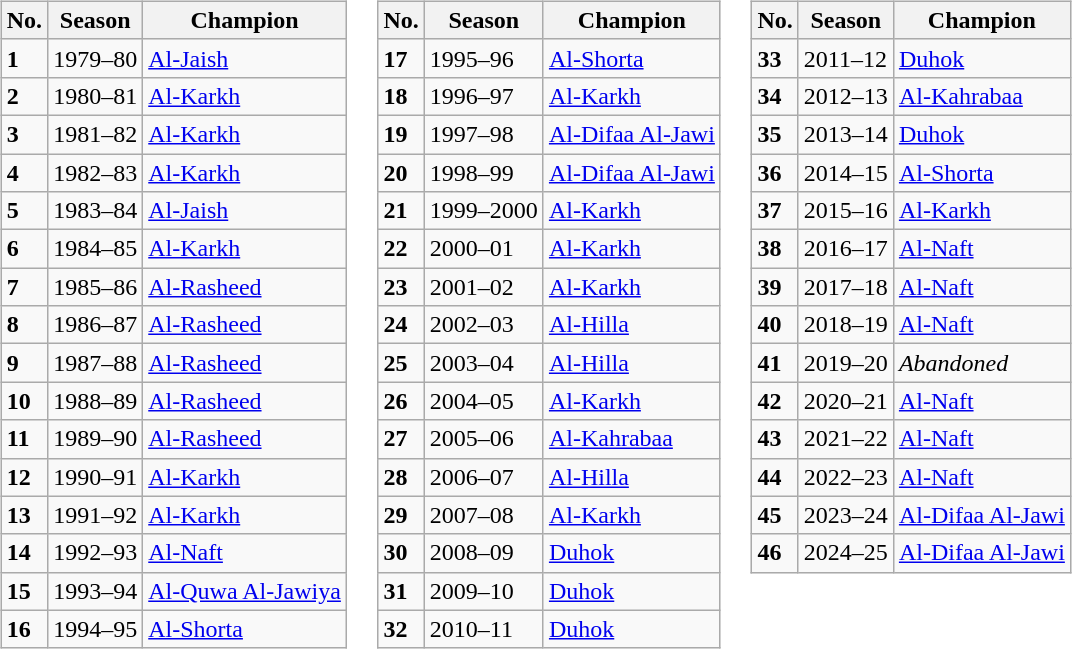<table>
<tr>
<td valign="top"><br><table class="wikitable">
<tr>
<th>No.</th>
<th>Season</th>
<th>Champion</th>
</tr>
<tr>
<td><strong>1</strong></td>
<td>1979–80</td>
<td><a href='#'>Al-Jaish</a></td>
</tr>
<tr>
<td><strong>2</strong></td>
<td>1980–81</td>
<td><a href='#'>Al-Karkh</a></td>
</tr>
<tr>
<td><strong>3</strong></td>
<td>1981–82</td>
<td><a href='#'>Al-Karkh</a></td>
</tr>
<tr>
<td><strong>4</strong></td>
<td>1982–83</td>
<td><a href='#'>Al-Karkh</a></td>
</tr>
<tr>
<td><strong>5</strong></td>
<td>1983–84</td>
<td><a href='#'>Al-Jaish</a></td>
</tr>
<tr>
<td><strong>6</strong></td>
<td>1984–85</td>
<td><a href='#'>Al-Karkh</a></td>
</tr>
<tr>
<td><strong>7</strong></td>
<td>1985–86</td>
<td><a href='#'>Al-Rasheed</a></td>
</tr>
<tr>
<td><strong>8</strong></td>
<td>1986–87</td>
<td><a href='#'>Al-Rasheed</a></td>
</tr>
<tr>
<td><strong>9</strong></td>
<td>1987–88</td>
<td><a href='#'>Al-Rasheed</a></td>
</tr>
<tr>
<td><strong>10</strong></td>
<td>1988–89</td>
<td><a href='#'>Al-Rasheed</a></td>
</tr>
<tr>
<td><strong>11</strong></td>
<td>1989–90</td>
<td><a href='#'>Al-Rasheed</a></td>
</tr>
<tr>
<td><strong>12</strong></td>
<td>1990–91</td>
<td><a href='#'>Al-Karkh</a></td>
</tr>
<tr>
<td><strong>13</strong></td>
<td>1991–92</td>
<td><a href='#'>Al-Karkh</a></td>
</tr>
<tr>
<td><strong>14</strong></td>
<td>1992–93</td>
<td><a href='#'>Al-Naft</a></td>
</tr>
<tr>
<td><strong>15</strong></td>
<td>1993–94</td>
<td><a href='#'>Al-Quwa Al-Jawiya</a></td>
</tr>
<tr>
<td><strong>16</strong></td>
<td>1994–95</td>
<td><a href='#'>Al-Shorta</a></td>
</tr>
</table>
</td>
<td valign="top"><br><table class="wikitable">
<tr>
<th>No.</th>
<th>Season</th>
<th>Champion</th>
</tr>
<tr>
<td><strong>17</strong></td>
<td>1995–96</td>
<td><a href='#'>Al-Shorta</a></td>
</tr>
<tr>
<td><strong>18</strong></td>
<td>1996–97</td>
<td><a href='#'>Al-Karkh</a></td>
</tr>
<tr>
<td><strong>19</strong></td>
<td>1997–98</td>
<td><a href='#'>Al-Difaa Al-Jawi</a></td>
</tr>
<tr>
<td><strong>20</strong></td>
<td>1998–99</td>
<td><a href='#'>Al-Difaa Al-Jawi</a></td>
</tr>
<tr>
<td><strong>21</strong></td>
<td>1999–2000</td>
<td><a href='#'>Al-Karkh</a></td>
</tr>
<tr>
<td><strong>22</strong></td>
<td>2000–01</td>
<td><a href='#'>Al-Karkh</a></td>
</tr>
<tr>
<td><strong>23</strong></td>
<td>2001–02</td>
<td><a href='#'>Al-Karkh</a></td>
</tr>
<tr>
<td><strong>24</strong></td>
<td>2002–03</td>
<td><a href='#'>Al-Hilla</a></td>
</tr>
<tr>
<td><strong>25</strong></td>
<td>2003–04</td>
<td><a href='#'>Al-Hilla</a></td>
</tr>
<tr>
<td><strong>26</strong></td>
<td>2004–05</td>
<td><a href='#'>Al-Karkh</a></td>
</tr>
<tr>
<td><strong>27</strong></td>
<td>2005–06</td>
<td><a href='#'>Al-Kahrabaa</a></td>
</tr>
<tr>
<td><strong>28</strong></td>
<td>2006–07</td>
<td><a href='#'>Al-Hilla</a></td>
</tr>
<tr>
<td><strong>29</strong></td>
<td>2007–08</td>
<td><a href='#'>Al-Karkh</a></td>
</tr>
<tr>
<td><strong>30</strong></td>
<td>2008–09</td>
<td><a href='#'>Duhok</a></td>
</tr>
<tr>
<td><strong>31</strong></td>
<td>2009–10</td>
<td><a href='#'>Duhok</a></td>
</tr>
<tr>
<td><strong>32</strong></td>
<td>2010–11</td>
<td><a href='#'>Duhok</a></td>
</tr>
</table>
</td>
<td valign="top"><br><table class="wikitable">
<tr>
<th>No.</th>
<th>Season</th>
<th>Champion</th>
</tr>
<tr>
<td><strong>33</strong></td>
<td>2011–12</td>
<td><a href='#'>Duhok</a></td>
</tr>
<tr>
<td><strong>34</strong></td>
<td>2012–13</td>
<td><a href='#'>Al-Kahrabaa</a></td>
</tr>
<tr>
<td><strong>35</strong></td>
<td>2013–14</td>
<td><a href='#'>Duhok</a></td>
</tr>
<tr>
<td><strong>36</strong></td>
<td>2014–15</td>
<td><a href='#'>Al-Shorta</a></td>
</tr>
<tr>
<td><strong>37</strong></td>
<td>2015–16</td>
<td><a href='#'>Al-Karkh</a></td>
</tr>
<tr>
<td><strong>38</strong></td>
<td>2016–17</td>
<td><a href='#'>Al-Naft</a></td>
</tr>
<tr>
<td><strong>39</strong></td>
<td>2017–18</td>
<td><a href='#'>Al-Naft</a></td>
</tr>
<tr>
<td><strong>40</strong></td>
<td>2018–19</td>
<td><a href='#'>Al-Naft</a></td>
</tr>
<tr>
<td><strong>41</strong></td>
<td>2019–20</td>
<td><em>Abandoned</em></td>
</tr>
<tr>
<td><strong>42</strong></td>
<td>2020–21</td>
<td><a href='#'>Al-Naft</a></td>
</tr>
<tr>
<td><strong>43</strong></td>
<td>2021–22</td>
<td><a href='#'>Al-Naft</a></td>
</tr>
<tr>
<td><strong>44</strong></td>
<td>2022–23</td>
<td><a href='#'>Al-Naft</a></td>
</tr>
<tr>
<td><strong>45</strong></td>
<td>2023–24</td>
<td><a href='#'>Al-Difaa Al-Jawi</a></td>
</tr>
<tr>
<td><strong>46</strong></td>
<td>2024–25</td>
<td><a href='#'>Al-Difaa Al-Jawi</a></td>
</tr>
</table>
</td>
</tr>
</table>
